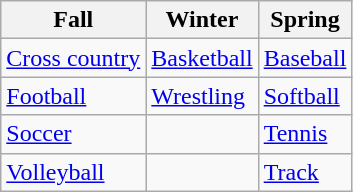<table class="wikitable">
<tr>
<th>Fall</th>
<th>Winter</th>
<th>Spring</th>
</tr>
<tr>
<td><a href='#'>Cross country</a></td>
<td><a href='#'>Basketball</a></td>
<td><a href='#'>Baseball</a></td>
</tr>
<tr>
<td><a href='#'>Football</a></td>
<td><a href='#'>Wrestling</a></td>
<td><a href='#'>Softball</a></td>
</tr>
<tr>
<td><a href='#'>Soccer</a></td>
<td></td>
<td><a href='#'>Tennis</a></td>
</tr>
<tr>
<td><a href='#'>Volleyball</a></td>
<td></td>
<td><a href='#'>Track</a></td>
</tr>
</table>
